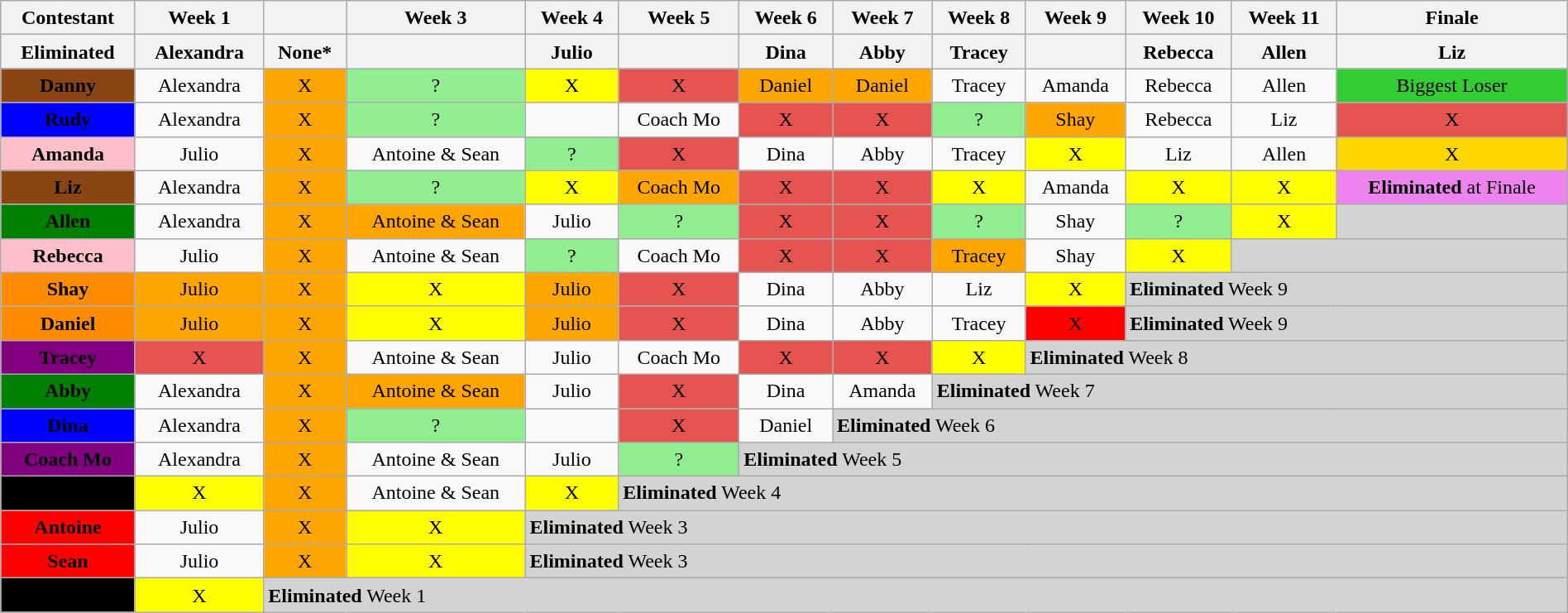<table class="wikitable" style="text-align:center; width: 100%; font-size:100%; line-height:20px;">
<tr>
<th>Contestant</th>
<th>Week 1</th>
<th></th>
<th>Week 3</th>
<th>Week 4</th>
<th>Week 5</th>
<th>Week 6</th>
<th>Week 7</th>
<th>Week 8</th>
<th>Week 9</th>
<th>Week 10</th>
<th>Week 11</th>
<th>Finale</th>
</tr>
<tr>
<th>Eliminated</th>
<th>Alexandra</th>
<th>None*</th>
<th></th>
<th>Julio</th>
<th></th>
<th>Dina</th>
<th>Abby</th>
<th>Tracey</th>
<th></th>
<th>Rebecca</th>
<th>Allen</th>
<th>Liz</th>
</tr>
<tr>
<td bgcolor="saddlebrown"><span><strong>Danny</strong></span></td>
<td>Alexandra</td>
<td bgcolor="orange">X</td>
<td bgcolor="lightgreen">?</td>
<td bgcolor="yellow">X</td>
<td bgcolor="#E55451">X</td>
<td bgcolor="orange">Daniel</td>
<td bgcolor="orange">Daniel</td>
<td>Tracey</td>
<td>Amanda</td>
<td>Rebecca</td>
<td>Allen</td>
<td bgcolor="limegreen">Biggest Loser</td>
</tr>
<tr>
<td bgcolor="blue"><span><strong>Rudy</strong></span></td>
<td>Alexandra</td>
<td bgcolor="orange">X</td>
<td bgcolor="lightgreen">?</td>
<td></td>
<td>Coach Mo</td>
<td bgcolor="#E55451">X</td>
<td bgcolor="#E55451">X</td>
<td bgcolor="lightgreen">?</td>
<td bgcolor="orange">Shay</td>
<td>Rebecca</td>
<td>Liz</td>
<td bgcolor="#E55451">X</td>
</tr>
<tr>
<td bgcolor="pink"><span><strong>Amanda</strong></span></td>
<td>Julio</td>
<td bgcolor="orange">X</td>
<td>Antoine & Sean</td>
<td bgcolor="lightgreen">?</td>
<td bgcolor="#E55451">X</td>
<td>Dina</td>
<td>Abby</td>
<td>Tracey</td>
<td bgcolor="yellow">X</td>
<td>Liz</td>
<td>Allen</td>
<td bgcolor="gold">X</td>
</tr>
<tr>
<td bgcolor="saddlebrown"><span><strong>Liz</strong></span></td>
<td>Alexandra</td>
<td bgcolor="orange">X</td>
<td bgcolor="lightgreen">?</td>
<td bgcolor="yellow">X</td>
<td bgcolor="orange">Coach Mo</td>
<td bgcolor="#E55451">X</td>
<td bgcolor="#E55451">X</td>
<td bgcolor="yellow">X</td>
<td>Amanda</td>
<td bgcolor="yellow">X</td>
<td bgcolor="yellow">X</td>
<td bgcolor="violet"><strong>Eliminated</strong> at Finale</td>
</tr>
<tr>
<td bgcolor="green"><span><strong>Allen</strong></span></td>
<td>Alexandra</td>
<td bgcolor="orange">X</td>
<td bgcolor="orange">Antoine & Sean</td>
<td>Julio</td>
<td bgcolor="lightgreen">?</td>
<td bgcolor="#E55451">X</td>
<td bgcolor="#E55451">X</td>
<td bgcolor="lightgreen">?</td>
<td>Shay</td>
<td bgcolor="lightgreen">?</td>
<td bgcolor="yellow">X</td>
<td bgcolor="lightgrey" align="left" colspan=1></td>
</tr>
<tr>
<td bgcolor="pink"><span><strong>Rebecca</strong></span></td>
<td>Julio</td>
<td bgcolor="orange">X</td>
<td>Antoine & Sean</td>
<td bgcolor="lightgreen">?</td>
<td>Coach Mo</td>
<td bgcolor="#E55451">X</td>
<td bgcolor="#E55451">X</td>
<td bgcolor="orange">Tracey</td>
<td>Shay</td>
<td bgcolor="yellow">X</td>
<td bgcolor="lightgrey" align="left" colspan=2></td>
</tr>
<tr>
<td bgcolor="darkorange"><span><strong>Shay</strong></span></td>
<td bgcolor="orange">Julio</td>
<td bgcolor="orange">X</td>
<td bgcolor="yellow">X</td>
<td bgcolor="orange">Julio</td>
<td bgcolor="#E55451">X</td>
<td>Dina</td>
<td>Abby</td>
<td>Liz</td>
<td bgcolor="yellow">X</td>
<td bgcolor="lightgrey" align="left" colspan=3><strong>Eliminated</strong> Week 9</td>
</tr>
<tr>
<td bgcolor="darkorange"><span><strong>Daniel</strong></span></td>
<td bgcolor="orange">Julio</td>
<td bgcolor="orange">X</td>
<td bgcolor="yellow">X</td>
<td bgcolor="orange">Julio</td>
<td bgcolor="#E55451">X</td>
<td>Dina</td>
<td>Abby</td>
<td>Tracey</td>
<td bgcolor="red">X</td>
<td bgcolor="lightgrey" align="left" colspan=3><strong>Eliminated</strong> Week 9</td>
</tr>
<tr>
<td bgcolor="purple"><span><strong>Tracey</strong></span></td>
<td bgcolor="#E55451">X</td>
<td bgcolor="orange">X</td>
<td>Antoine & Sean</td>
<td>Julio</td>
<td>Coach Mo</td>
<td bgcolor="#E55451">X</td>
<td bgcolor="#E55451">X</td>
<td bgcolor="yellow">X</td>
<td bgcolor="lightgrey" align="left" colspan=4><strong>Eliminated</strong> Week 8</td>
</tr>
<tr>
<td bgcolor="green"><span><strong>Abby</strong></span></td>
<td>Alexandra</td>
<td bgcolor="orange">X</td>
<td bgcolor="orange">Antoine & Sean</td>
<td>Julio</td>
<td bgcolor="#E55451">X</td>
<td>Dina</td>
<td>Amanda</td>
<td bgcolor="lightgrey" align="left" colspan=5><strong>Eliminated</strong> Week 7</td>
</tr>
<tr>
<td bgcolor="blue"><span><strong>Dina</strong></span></td>
<td>Alexandra</td>
<td bgcolor="orange">X</td>
<td bgcolor="lightgreen">?</td>
<td></td>
<td bgcolor="#E55451">X</td>
<td>Daniel</td>
<td bgcolor="lightgrey" align="left" colspan=6><strong>Eliminated</strong> Week 6</td>
</tr>
<tr>
<td bgcolor="purple"><span><strong>Coach Mo</strong></span></td>
<td>Alexandra</td>
<td bgcolor="orange">X</td>
<td>Antoine & Sean</td>
<td>Julio</td>
<td bgcolor="lightgreen">?</td>
<td bgcolor="lightgrey" align="left" colspan=7><strong>Eliminated</strong> Week 5</td>
</tr>
<tr>
<td bgcolor="black"><span><strong>Julio</strong></span></td>
<td bgcolor="yellow">X</td>
<td bgcolor="orange">X</td>
<td>Antoine & Sean</td>
<td bgcolor="yellow">X</td>
<td bgcolor="lightgrey" align="left" colspan=8><strong>Eliminated</strong> Week 4</td>
</tr>
<tr>
<td bgcolor="red"><span><strong>Antoine</strong></span></td>
<td>Julio</td>
<td bgcolor="orange">X</td>
<td bgcolor="yellow">X</td>
<td bgcolor="lightgrey" align="left" colspan=9><strong>Eliminated</strong> Week 3</td>
</tr>
<tr>
<td bgcolor="red"><span><strong>Sean</strong></span></td>
<td>Julio</td>
<td bgcolor="orange">X</td>
<td bgcolor="yellow">X</td>
<td bgcolor="lightgrey" align="left" colspan=9><strong>Eliminated</strong> Week 3</td>
</tr>
<tr>
<td bgcolor="black"><span><strong>Alexandra</strong></span></td>
<td bgcolor="yellow">X</td>
<td bgcolor="lightgrey" align="left" colspan=11><strong>Eliminated</strong> Week 1</td>
</tr>
</table>
